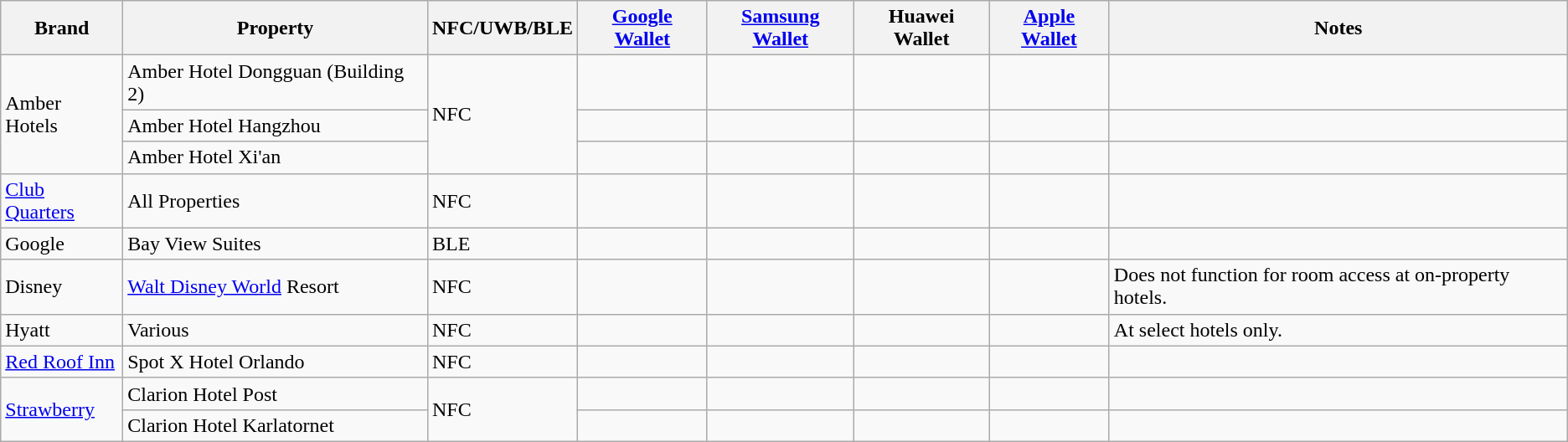<table class="wikitable sortable">
<tr>
<th>Brand</th>
<th>Property</th>
<th>NFC/UWB/BLE</th>
<th><a href='#'>Google Wallet</a></th>
<th><a href='#'>Samsung Wallet</a></th>
<th>Huawei Wallet</th>
<th><a href='#'>Apple Wallet</a></th>
<th>Notes</th>
</tr>
<tr>
<td rowspan="3">Amber Hotels</td>
<td>Amber Hotel Dongguan (Building 2)</td>
<td rowspan="3">NFC</td>
<td></td>
<td></td>
<td></td>
<td></td>
<td></td>
</tr>
<tr>
<td>Amber Hotel Hangzhou</td>
<td></td>
<td></td>
<td></td>
<td></td>
<td></td>
</tr>
<tr>
<td>Amber Hotel Xi'an</td>
<td></td>
<td></td>
<td></td>
<td></td>
<td></td>
</tr>
<tr>
<td><a href='#'>Club Quarters</a></td>
<td>All Properties</td>
<td>NFC</td>
<td></td>
<td></td>
<td></td>
<td></td>
<td></td>
</tr>
<tr>
<td>Google</td>
<td>Bay View Suites</td>
<td>BLE</td>
<td></td>
<td></td>
<td></td>
<td></td>
<td></td>
</tr>
<tr>
<td>Disney</td>
<td><a href='#'>Walt Disney World</a> Resort</td>
<td NFC>NFC</td>
<td></td>
<td></td>
<td></td>
<td></td>
<td>Does not function for room access at on-property hotels.</td>
</tr>
<tr>
<td>Hyatt</td>
<td>Various</td>
<td NFC>NFC</td>
<td></td>
<td></td>
<td></td>
<td></td>
<td>At select hotels only.</td>
</tr>
<tr>
<td><a href='#'>Red Roof Inn</a></td>
<td>Spot X Hotel Orlando</td>
<td>NFC</td>
<td></td>
<td></td>
<td></td>
<td></td>
<td></td>
</tr>
<tr>
<td rowspan="2"><a href='#'>Strawberry</a></td>
<td>Clarion Hotel Post</td>
<td rowspan="2">NFC</td>
<td></td>
<td></td>
<td></td>
<td></td>
<td></td>
</tr>
<tr>
<td>Clarion Hotel Karlatornet</td>
<td></td>
<td></td>
<td></td>
<td></td>
<td></td>
</tr>
</table>
